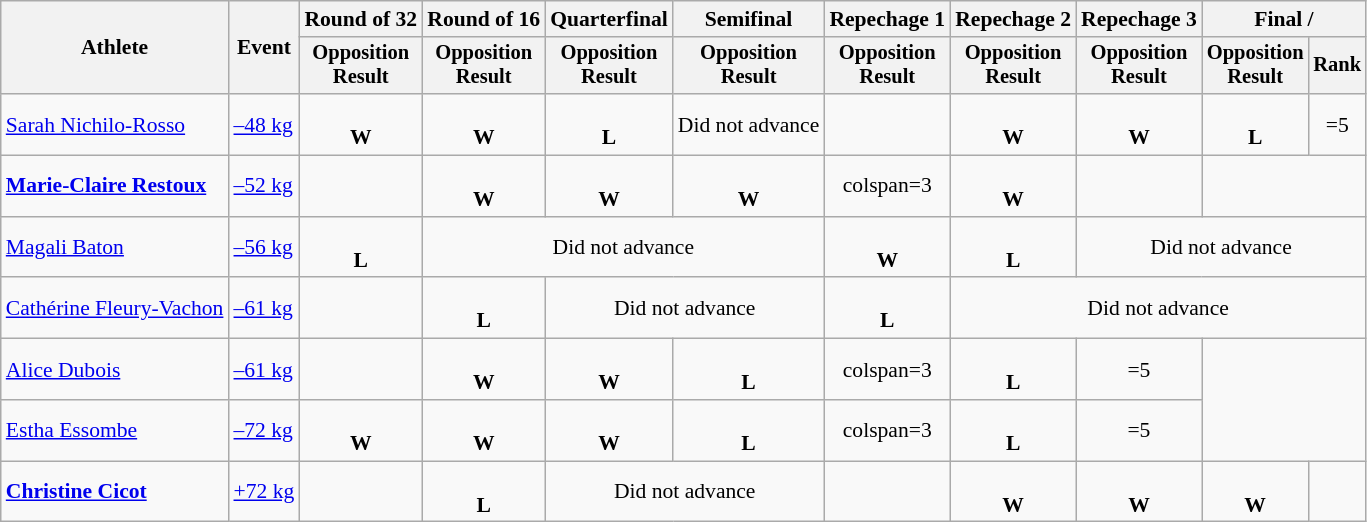<table class=wikitable style=font-size:90%;text-align:center>
<tr>
<th rowspan=2>Athlete</th>
<th rowspan=2>Event</th>
<th>Round of 32</th>
<th>Round of 16</th>
<th>Quarterfinal</th>
<th>Semifinal</th>
<th>Repechage 1</th>
<th>Repechage 2</th>
<th>Repechage 3</th>
<th colspan=2>Final / </th>
</tr>
<tr style=font-size:95%>
<th>Opposition<br>Result</th>
<th>Opposition<br>Result</th>
<th>Opposition<br>Result</th>
<th>Opposition<br>Result</th>
<th>Opposition<br>Result</th>
<th>Opposition<br>Result</th>
<th>Opposition<br>Result</th>
<th>Opposition<br>Result</th>
<th>Rank</th>
</tr>
<tr>
<td align=left><a href='#'>Sarah Nichilo-Rosso</a></td>
<td align=left><a href='#'>–48 kg</a></td>
<td><br><strong>W</strong></td>
<td><br><strong>W</strong></td>
<td><br><strong>L</strong></td>
<td>Did not advance</td>
<td></td>
<td><br><strong>W</strong></td>
<td><br><strong>W</strong></td>
<td><br><strong>L</strong></td>
<td>=5</td>
</tr>
<tr>
<td align=left><strong><a href='#'>Marie-Claire Restoux</a></strong></td>
<td align=left><a href='#'>–52 kg</a></td>
<td></td>
<td><br><strong>W</strong></td>
<td><br><strong>W</strong></td>
<td><br><strong>W</strong></td>
<td>colspan=3 </td>
<td><br><strong>W</strong></td>
<td></td>
</tr>
<tr>
<td align=left><a href='#'>Magali Baton</a></td>
<td align=left><a href='#'>–56 kg</a></td>
<td><br><strong>L</strong></td>
<td colspan=3>Did not advance</td>
<td><br><strong>W</strong></td>
<td><br><strong>L</strong></td>
<td colspan=3>Did not advance</td>
</tr>
<tr>
<td align=left><a href='#'>Cathérine Fleury-Vachon</a></td>
<td align=left><a href='#'>–61 kg</a></td>
<td></td>
<td><br><strong>L</strong></td>
<td colspan=2>Did not advance</td>
<td><br><strong>L</strong></td>
<td colspan=4>Did not advance</td>
</tr>
<tr>
<td align=left><a href='#'>Alice Dubois</a></td>
<td align=left><a href='#'>–61 kg</a></td>
<td></td>
<td><br><strong>W</strong></td>
<td><br><strong>W</strong></td>
<td><br><strong>L</strong></td>
<td>colspan=3 </td>
<td><br><strong>L</strong></td>
<td>=5</td>
</tr>
<tr>
<td align=left><a href='#'>Estha Essombe</a></td>
<td align=left><a href='#'>–72 kg</a></td>
<td><br><strong>W</strong></td>
<td><br><strong>W</strong></td>
<td><br><strong>W</strong></td>
<td><br><strong>L</strong></td>
<td>colspan=3 </td>
<td><br><strong>L</strong></td>
<td>=5</td>
</tr>
<tr>
<td align=left><strong><a href='#'>Christine Cicot</a></strong></td>
<td align=left><a href='#'>+72 kg</a></td>
<td></td>
<td><br><strong>L</strong></td>
<td colspan=2>Did not advance</td>
<td></td>
<td><br><strong>W</strong></td>
<td><br><strong>W</strong></td>
<td><br><strong>W</strong></td>
<td></td>
</tr>
</table>
